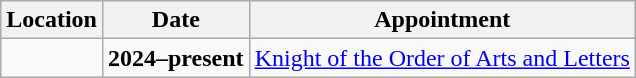<table class="wikitable">
<tr>
<th>Location</th>
<th>Date</th>
<th>Appointment</th>
</tr>
<tr>
<td></td>
<td><strong>2024–present</strong></td>
<td><a href='#'>Knight of the Order of Arts and Letters</a></td>
</tr>
</table>
